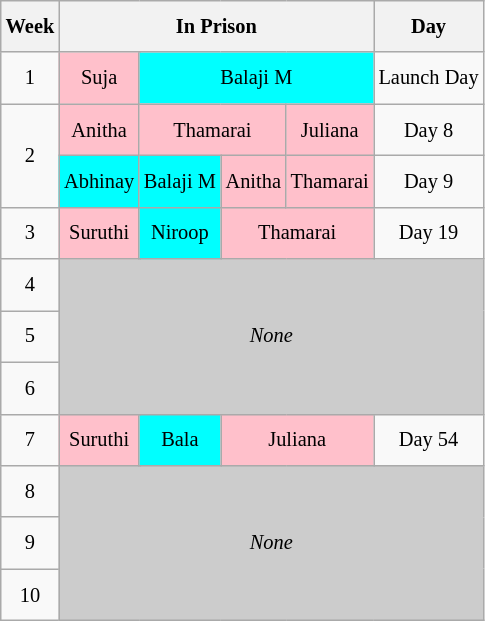<table class="wikitable sortable" style=" text-align:center; font-size:85%;  line-height:28px; width:auto;">
<tr>
<th>Week</th>
<th colspan="5">In Prison</th>
<th>Day</th>
</tr>
<tr>
<td>1</td>
<td colspan="2" style="background:pink;">Suja</td>
<td colspan="3" style="background:cyan;">Balaji M</td>
<td>Launch Day</td>
</tr>
<tr>
<td rowspan="2">2</td>
<td style="background:pink;">Anitha</td>
<td colspan="3" style="background:pink;">Thamarai</td>
<td style="background:pink;">Juliana</td>
<td>Day 8</td>
</tr>
<tr>
<td style="background:cyan;">Abhinay</td>
<td colspan="2" style="background:cyan;">Balaji M</td>
<td style="background:pink;">Anitha</td>
<td style="background:pink;">Thamarai</td>
<td>Day 9</td>
</tr>
<tr>
<td>3</td>
<td colspan="2" style="background:pink;">Suruthi</td>
<td colspan="1" style="background:cyan;">Niroop</td>
<td colspan="2" style="background:pink;">Thamarai</td>
<td>Day 19</td>
</tr>
<tr>
<td>4</td>
<td colspan="6" rowspan="3" style="background:#ccc;"><em>None</em></td>
</tr>
<tr>
<td>5</td>
</tr>
<tr>
<td>6</td>
</tr>
<tr>
<td>7</td>
<td colspan="2" style="background:pink;">Suruthi</td>
<td colspan="1" style="background:cyan;">Bala</td>
<td colspan="2" style="background:pink;">Juliana</td>
<td>Day 54</td>
</tr>
<tr>
<td>8</td>
<td colspan="6" rowspan="3" style="background:#ccc"><em>None</em></td>
</tr>
<tr>
<td>9</td>
</tr>
<tr>
<td>10</td>
</tr>
</table>
